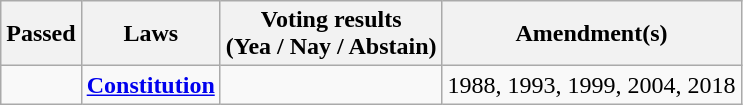<table class="wikitable" style="text-align:center">
<tr>
<th>Passed</th>
<th>Laws</th>
<th>Voting results<br>(Yea / Nay / Abstain)</th>
<th>Amendment(s)</th>
</tr>
<tr>
<td></td>
<td><a href='#'><strong>Constitution</strong></a></td>
<td align=center></td>
<td>1988, 1993, 1999, 2004, 2018</td>
</tr>
</table>
